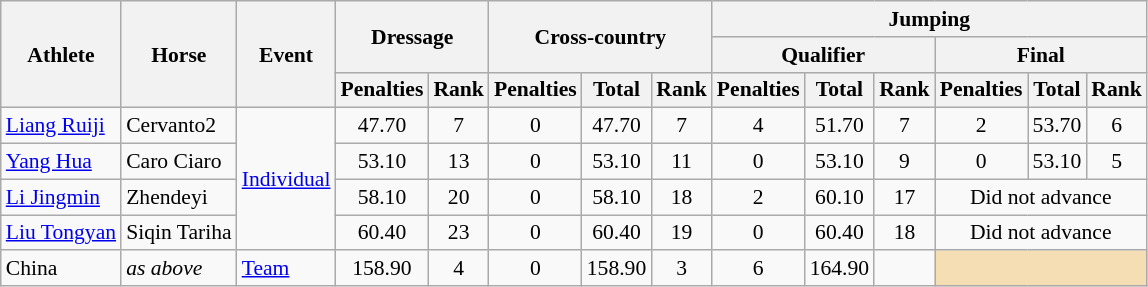<table class=wikitable style="font-size:90%">
<tr>
<th rowspan=3>Athlete</th>
<th rowspan=3>Horse</th>
<th rowspan=3>Event</th>
<th colspan=2 rowspan=2>Dressage</th>
<th colspan=3 rowspan=2>Cross-country</th>
<th colspan=6>Jumping</th>
</tr>
<tr>
<th colspan=3>Qualifier</th>
<th colspan=3>Final</th>
</tr>
<tr>
<th>Penalties</th>
<th>Rank</th>
<th>Penalties</th>
<th>Total</th>
<th>Rank</th>
<th>Penalties</th>
<th>Total</th>
<th>Rank</th>
<th>Penalties</th>
<th>Total</th>
<th>Rank</th>
</tr>
<tr>
<td><a href='#'>Liang Ruiji</a></td>
<td>Cervanto2</td>
<td rowspan=4><a href='#'>Individual</a></td>
<td align=center>47.70</td>
<td align=center>7</td>
<td align=center>0</td>
<td align=center>47.70</td>
<td align=center>7</td>
<td align=center>4</td>
<td align=center>51.70</td>
<td align=center>7</td>
<td align=center>2</td>
<td align=center>53.70</td>
<td align=center>6</td>
</tr>
<tr>
<td><a href='#'>Yang Hua</a></td>
<td>Caro Ciaro</td>
<td align=center>53.10</td>
<td align=center>13</td>
<td align=center>0</td>
<td align=center>53.10</td>
<td align=center>11</td>
<td align=center>0</td>
<td align=center>53.10</td>
<td align=center>9</td>
<td align=center>0</td>
<td align=center>53.10</td>
<td align=center>5</td>
</tr>
<tr>
<td><a href='#'>Li Jingmin</a></td>
<td>Zhendeyi</td>
<td align=center>58.10</td>
<td align=center>20</td>
<td align=center>0</td>
<td align=center>58.10</td>
<td align=center>18</td>
<td align=center>2</td>
<td align=center>60.10</td>
<td align=center>17</td>
<td colspan="3" style="text-align:center;">Did not advance</td>
</tr>
<tr>
<td><a href='#'>Liu Tongyan</a></td>
<td>Siqin Tariha</td>
<td align=center>60.40</td>
<td align=center>23</td>
<td align=center>0</td>
<td align=center>60.40</td>
<td align=center>19</td>
<td align=center>0</td>
<td align=center>60.40</td>
<td align=center>18</td>
<td colspan="3" style="text-align:center;">Did not advance</td>
</tr>
<tr>
<td>China</td>
<td><em>as above</em></td>
<td><a href='#'>Team</a></td>
<td align=center>158.90</td>
<td align=center>4</td>
<td align=center>0</td>
<td align=center>158.90</td>
<td align=center>3</td>
<td align=center>6</td>
<td align=center>164.90</td>
<td align=center></td>
<td colspan="3" style="background:wheat;"></td>
</tr>
</table>
